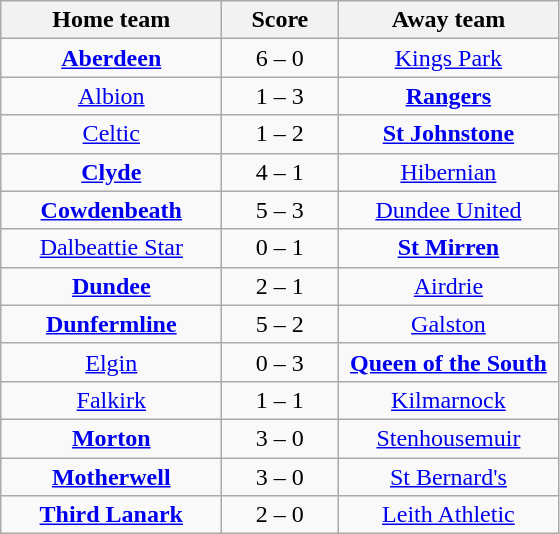<table class="wikitable" style="text-align: center">
<tr>
<th width=140>Home team</th>
<th width=70>Score</th>
<th width=140>Away team</th>
</tr>
<tr>
<td><strong><a href='#'>Aberdeen</a></strong></td>
<td>6 – 0</td>
<td><a href='#'>Kings Park</a></td>
</tr>
<tr>
<td><a href='#'>Albion</a></td>
<td>1 – 3</td>
<td><strong><a href='#'>Rangers</a></strong></td>
</tr>
<tr>
<td><a href='#'>Celtic</a></td>
<td>1 – 2</td>
<td><strong><a href='#'>St Johnstone</a></strong></td>
</tr>
<tr>
<td><strong><a href='#'>Clyde</a></strong></td>
<td>4 – 1</td>
<td><a href='#'>Hibernian</a></td>
</tr>
<tr>
<td><strong><a href='#'>Cowdenbeath</a></strong></td>
<td>5 – 3</td>
<td><a href='#'>Dundee United</a></td>
</tr>
<tr>
<td><a href='#'>Dalbeattie Star</a></td>
<td>0 – 1</td>
<td><strong><a href='#'>St Mirren</a></strong></td>
</tr>
<tr>
<td><strong><a href='#'>Dundee</a></strong></td>
<td>2 – 1</td>
<td><a href='#'>Airdrie</a></td>
</tr>
<tr>
<td><strong><a href='#'>Dunfermline</a></strong></td>
<td>5 – 2</td>
<td><a href='#'>Galston</a></td>
</tr>
<tr>
<td><a href='#'>Elgin</a></td>
<td>0 – 3</td>
<td><strong><a href='#'>Queen of the South</a></strong></td>
</tr>
<tr>
<td><a href='#'>Falkirk</a></td>
<td>1 – 1</td>
<td><a href='#'>Kilmarnock</a></td>
</tr>
<tr>
<td><strong><a href='#'>Morton</a></strong></td>
<td>3 – 0</td>
<td><a href='#'>Stenhousemuir</a></td>
</tr>
<tr>
<td><strong><a href='#'>Motherwell</a></strong></td>
<td>3 – 0</td>
<td><a href='#'>St Bernard's</a></td>
</tr>
<tr>
<td><strong><a href='#'>Third Lanark</a></strong></td>
<td>2 – 0</td>
<td><a href='#'>Leith Athletic</a></td>
</tr>
</table>
